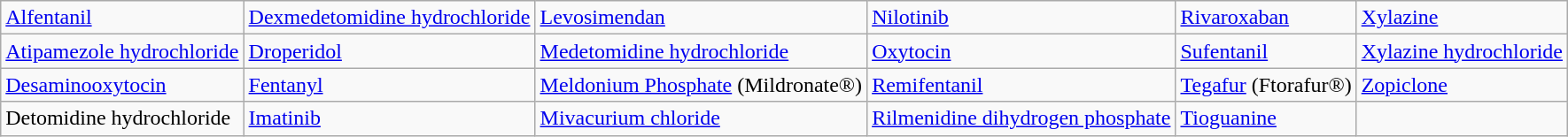<table class="wikitable">
<tr>
<td><a href='#'>Alfentanil</a></td>
<td><a href='#'>Dexmedetomidine hydrochloride</a></td>
<td><a href='#'>Levosimendan</a></td>
<td><a href='#'>Nilotinib</a></td>
<td><a href='#'>Rivaroxaban</a></td>
<td><a href='#'>Xylazine</a></td>
</tr>
<tr>
<td><a href='#'>Atipamezole hydrochloride</a></td>
<td><a href='#'>Droperidol</a></td>
<td><a href='#'>Medetomidine hydrochloride</a></td>
<td><a href='#'>Oxytocin</a></td>
<td><a href='#'>Sufentanil</a></td>
<td><a href='#'>Xylazine hydrochloride</a></td>
</tr>
<tr>
<td><a href='#'>Desaminooxytocin</a></td>
<td><a href='#'>Fentanyl</a></td>
<td><a href='#'>Meldonium Phosphate</a> (Mildronate®)</td>
<td><a href='#'>Remifentanil</a></td>
<td><a href='#'>Tegafur</a> (Ftorafur®)</td>
<td><a href='#'>Zopiclone</a></td>
</tr>
<tr>
<td>Detomidine hydrochloride</td>
<td><a href='#'>Imatinib</a></td>
<td><a href='#'>Mivacurium chloride</a></td>
<td><a href='#'>Rilmenidine dihydrogen phosphate</a></td>
<td><a href='#'>Tioguanine</a></td>
<td></td>
</tr>
</table>
